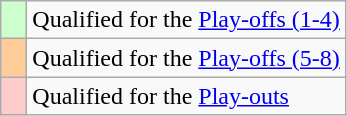<table class="wikitable" style="text-align:left;">
<tr>
<td width=10px bgcolor=#ccffcc></td>
<td>Qualified for the <a href='#'>Play-offs (1-4)</a></td>
</tr>
<tr>
<td width=10px bgcolor=#ffcc99></td>
<td>Qualified for the <a href='#'>Play-offs (5-8)</a></td>
</tr>
<tr>
<td width=10px bgcolor=#ffcccc></td>
<td>Qualified for the <a href='#'>Play-outs</a></td>
</tr>
</table>
